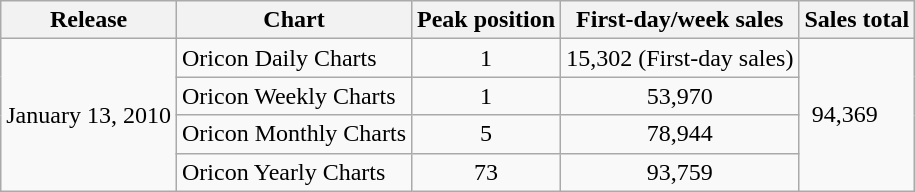<table class="wikitable">
<tr>
<th>Release</th>
<th>Chart</th>
<th>Peak position</th>
<th>First-day/week sales</th>
<th>Sales total</th>
</tr>
<tr>
<td rowspan="4">January 13, 2010</td>
<td>Oricon Daily Charts</td>
<td align="center">1</td>
<td align="center">15,302 (First-day sales)</td>
<td rowspan="4" align="center">94,369　</td>
</tr>
<tr>
<td>Oricon Weekly Charts</td>
<td align="center">1</td>
<td align="center">53,970</td>
</tr>
<tr>
<td>Oricon Monthly Charts</td>
<td align="center">5</td>
<td align="center">78,944</td>
</tr>
<tr>
<td>Oricon Yearly Charts</td>
<td align="center">73</td>
<td align="center">93,759</td>
</tr>
</table>
